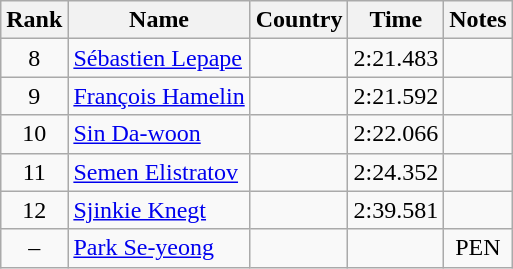<table class="wikitable sortable" style="text-align:center">
<tr>
<th>Rank</th>
<th>Name</th>
<th>Country</th>
<th>Time</th>
<th>Notes</th>
</tr>
<tr>
<td>8</td>
<td align=left><a href='#'>Sébastien Lepape</a></td>
<td align=left></td>
<td>2:21.483</td>
<td></td>
</tr>
<tr>
<td>9</td>
<td align=left><a href='#'>François Hamelin</a></td>
<td align=left></td>
<td>2:21.592</td>
<td></td>
</tr>
<tr>
<td>10</td>
<td align=left><a href='#'>Sin Da-woon</a></td>
<td align=left></td>
<td>2:22.066</td>
<td></td>
</tr>
<tr>
<td>11</td>
<td align=left><a href='#'>Semen Elistratov</a></td>
<td align=left></td>
<td>2:24.352</td>
<td></td>
</tr>
<tr>
<td>12</td>
<td align=left><a href='#'>Sjinkie Knegt</a></td>
<td align=left></td>
<td>2:39.581</td>
<td></td>
</tr>
<tr>
<td>–</td>
<td align=left><a href='#'>Park Se-yeong</a></td>
<td align=left></td>
<td></td>
<td>PEN</td>
</tr>
</table>
